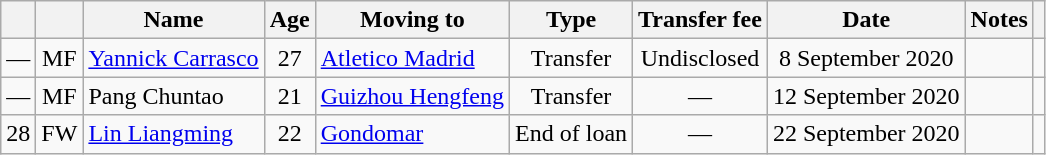<table class="wikitable" style="text-align: center ">
<tr>
<th></th>
<th></th>
<th>Name</th>
<th>Age</th>
<th>Moving to</th>
<th>Type</th>
<th>Transfer fee</th>
<th>Date</th>
<th>Notes</th>
<th></th>
</tr>
<tr>
<td>—</td>
<td>MF</td>
<td align="left"> <a href='#'>Yannick Carrasco</a></td>
<td>27</td>
<td align="left"> <a href='#'>Atletico Madrid</a></td>
<td>Transfer</td>
<td>Undisclosed</td>
<td>8 September 2020</td>
<td></td>
<td></td>
</tr>
<tr>
<td>—</td>
<td>MF</td>
<td align="left"> Pang Chuntao</td>
<td>21</td>
<td align="left"> <a href='#'>Guizhou Hengfeng</a></td>
<td>Transfer</td>
<td>—</td>
<td>12 September 2020</td>
<td></td>
<td></td>
</tr>
<tr>
<td>28</td>
<td>FW</td>
<td align="left"> <a href='#'>Lin Liangming</a></td>
<td>22</td>
<td align="left"> <a href='#'>Gondomar</a></td>
<td>End of loan</td>
<td>—</td>
<td>22 September 2020</td>
<td></td>
<td></td>
</tr>
</table>
